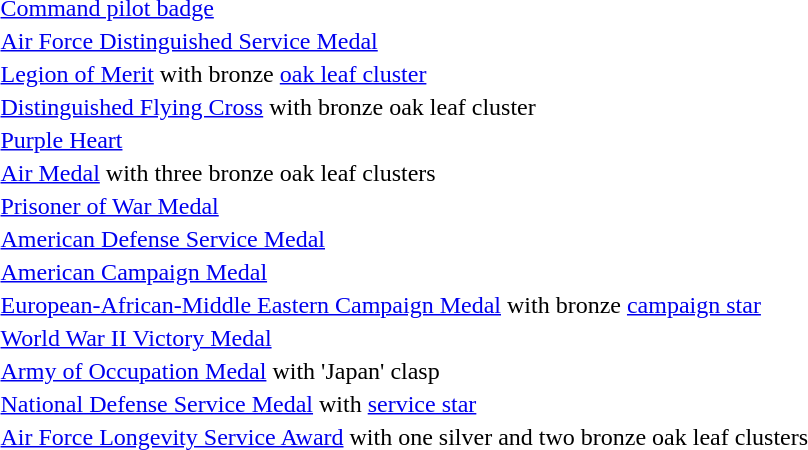<table>
<tr>
<td></td>
<td><a href='#'>Command pilot badge</a></td>
</tr>
<tr>
<td></td>
<td><a href='#'>Air Force Distinguished Service Medal</a></td>
</tr>
<tr>
<td></td>
<td><a href='#'>Legion of Merit</a> with bronze <a href='#'>oak leaf cluster</a></td>
</tr>
<tr>
<td></td>
<td><a href='#'>Distinguished Flying Cross</a> with bronze oak leaf cluster</td>
</tr>
<tr>
<td></td>
<td><a href='#'>Purple Heart</a></td>
</tr>
<tr>
<td></td>
<td><a href='#'>Air Medal</a> with three bronze oak leaf clusters</td>
</tr>
<tr>
<td></td>
<td><a href='#'>Prisoner of War Medal</a></td>
</tr>
<tr>
<td></td>
<td><a href='#'>American Defense Service Medal</a></td>
</tr>
<tr>
<td></td>
<td><a href='#'>American Campaign Medal</a></td>
</tr>
<tr>
<td></td>
<td><a href='#'>European-African-Middle Eastern Campaign Medal</a> with bronze <a href='#'>campaign star</a></td>
</tr>
<tr>
<td></td>
<td><a href='#'>World War II Victory Medal</a></td>
</tr>
<tr>
<td></td>
<td><a href='#'>Army of Occupation Medal</a> with 'Japan' clasp</td>
</tr>
<tr>
<td></td>
<td><a href='#'>National Defense Service Medal</a> with <a href='#'>service star</a></td>
</tr>
<tr>
<td></td>
<td><a href='#'>Air Force Longevity Service Award</a> with one silver and two bronze oak leaf clusters</td>
</tr>
<tr>
</tr>
</table>
